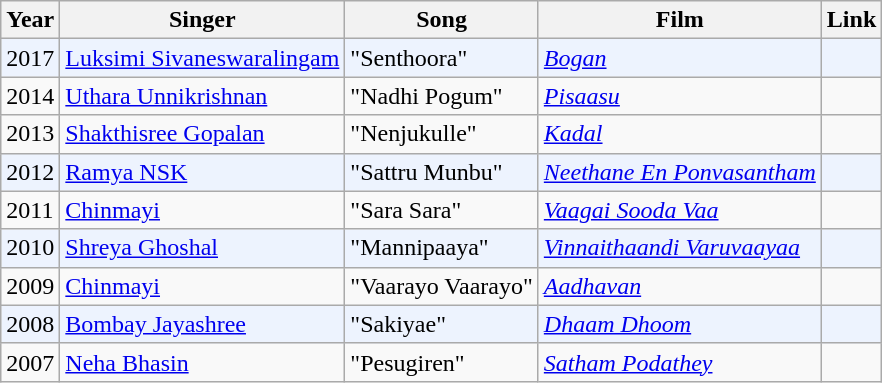<table class="wikitable">
<tr>
<th>Year</th>
<th>Singer</th>
<th>Song</th>
<th>Film</th>
<th>Link</th>
</tr>
<tr bgcolor=#edf3fe>
<td>2017</td>
<td><a href='#'>Luksimi Sivaneswaralingam</a></td>
<td>"Senthoora"</td>
<td><em><a href='#'>Bogan</a></em></td>
<td></td>
</tr>
<tr>
<td>2014</td>
<td><a href='#'>Uthara Unnikrishnan</a></td>
<td>"Nadhi Pogum"</td>
<td><em><a href='#'>Pisaasu</a></em></td>
<td></td>
</tr>
<tr>
<td>2013</td>
<td><a href='#'>Shakthisree Gopalan</a></td>
<td>"Nenjukulle"</td>
<td><em><a href='#'>Kadal</a></em></td>
<td></td>
</tr>
<tr bgcolor=#edf3fe>
<td>2012</td>
<td><a href='#'>Ramya NSK</a></td>
<td>"Sattru Munbu"</td>
<td><em><a href='#'>Neethane En Ponvasantham</a></em></td>
<td></td>
</tr>
<tr>
<td>2011</td>
<td><a href='#'>Chinmayi</a></td>
<td>"Sara Sara"</td>
<td><em><a href='#'>Vaagai Sooda Vaa</a></em></td>
<td></td>
</tr>
<tr bgcolor=#edf3fe>
<td>2010</td>
<td><a href='#'>Shreya Ghoshal</a></td>
<td>"Mannipaaya"</td>
<td><em><a href='#'>Vinnaithaandi Varuvaayaa</a></em></td>
<td></td>
</tr>
<tr>
<td>2009</td>
<td><a href='#'>Chinmayi</a></td>
<td>"Vaarayo Vaarayo"</td>
<td><em><a href='#'>Aadhavan</a></em></td>
<td></td>
</tr>
<tr bgcolor=#edf3fe>
<td>2008</td>
<td><a href='#'>Bombay Jayashree</a></td>
<td>"Sakiyae"</td>
<td><em><a href='#'>Dhaam Dhoom</a></em></td>
<td></td>
</tr>
<tr>
<td>2007</td>
<td><a href='#'>Neha Bhasin</a></td>
<td>"Pesugiren"</td>
<td><em><a href='#'>Satham Podathey</a></em></td>
<td></td>
</tr>
</table>
